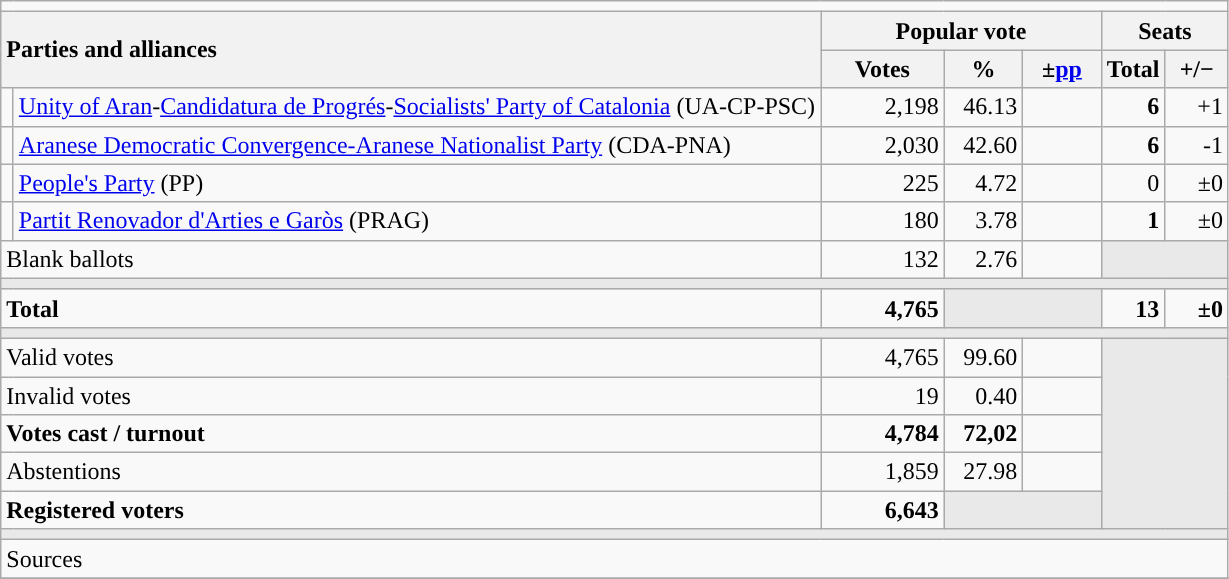<table class="wikitable" style="text-align:right;">
<tr>
<td colspan="7" align="center"></td>
</tr>
<tr>
<th colspan="2" rowspan="2" style="text-align:left;" width="525">Parties and alliances</th>
<th colspan="3">Popular vote</th>
<th colspan="2">Seats</th>
</tr>
<tr>
<th width="75">Votes</th>
<th width="45">%</th>
<th width="45">±<a href='#'>pp</a></th>
<th width="35">Total</th>
<th width="35">+/−</th>
</tr>
<tr>
<td width="1" style="color:inherit;background:"></td>
<td align="left"><a href='#'>Unity of Aran</a>-<a href='#'>Candidatura de Progrés</a>-<a href='#'>Socialists' Party of Catalonia</a> (UA-CP-PSC)</td>
<td>2,198</td>
<td>46.13</td>
<td style="color:green;"></td>
<td><strong>6</strong></td>
<td>+1</td>
</tr>
<tr>
<td style="color:inherit;background:"></td>
<td align="left"><a href='#'>Aranese Democratic Convergence-Aranese Nationalist Party</a> (CDA-PNA)</td>
<td>2,030</td>
<td>42.60</td>
<td style="color:red;"></td>
<td><strong>6</strong></td>
<td>-1</td>
</tr>
<tr>
<td style="color:inherit;background:"></td>
<td align="left"><a href='#'>People's Party</a> (PP)</td>
<td>225</td>
<td>4.72</td>
<td style="color:red;"></td>
<td>0</td>
<td>±0</td>
</tr>
<tr>
<td style="color:inherit;background:"></td>
<td align="left"><a href='#'>Partit Renovador d'Arties e Garòs</a> (PRAG)</td>
<td>180</td>
<td>3.78</td>
<td style="color:green;"></td>
<td><strong>1</strong></td>
<td>±0</td>
</tr>
<tr>
<td colspan="2" align="left">Blank ballots</td>
<td>132</td>
<td>2.76</td>
<td style="color:red;"></td>
<td colspan="2" bgcolor="#E9E9E9"></td>
</tr>
<tr>
<td colspan="7" bgcolor="#E9E9E9"></td>
</tr>
<tr style="font-weight:bold;">
<td colspan="2" align="left">Total</td>
<td>4,765</td>
<td colspan="2" bgcolor="#E9E9E9"></td>
<td>13</td>
<td>±0</td>
</tr>
<tr>
<td colspan="7" bgcolor="#E9E9E9"></td>
</tr>
<tr>
<td colspan="2" align="left">Valid votes</td>
<td>4,765</td>
<td>99.60</td>
<td style="color:green;"></td>
<td colspan="2" rowspan="5" bgcolor="#E9E9E9"></td>
</tr>
<tr>
<td colspan="2" align="left">Invalid votes</td>
<td>19</td>
<td>0.40</td>
<td style="color:red;"></td>
</tr>
<tr style="font-weight:bold;">
<td colspan="2" align="left">Votes cast / turnout</td>
<td>4,784</td>
<td>72,02</td>
<td style="color:red;"></td>
</tr>
<tr>
<td colspan="2" align="left">Abstentions</td>
<td>1,859</td>
<td>27.98</td>
<td style="color:green;"></td>
</tr>
<tr style="font-weight:bold;">
<td colspan="2" align="left">Registered voters</td>
<td>6,643</td>
<td colspan="2" bgcolor="#E9E9E9"></td>
</tr>
<tr>
<td colspan="7" bgcolor="#E9E9E9"></td>
</tr>
<tr>
<td colspan="7" align="left">Sources</td>
</tr>
<tr>
</tr>
</table>
